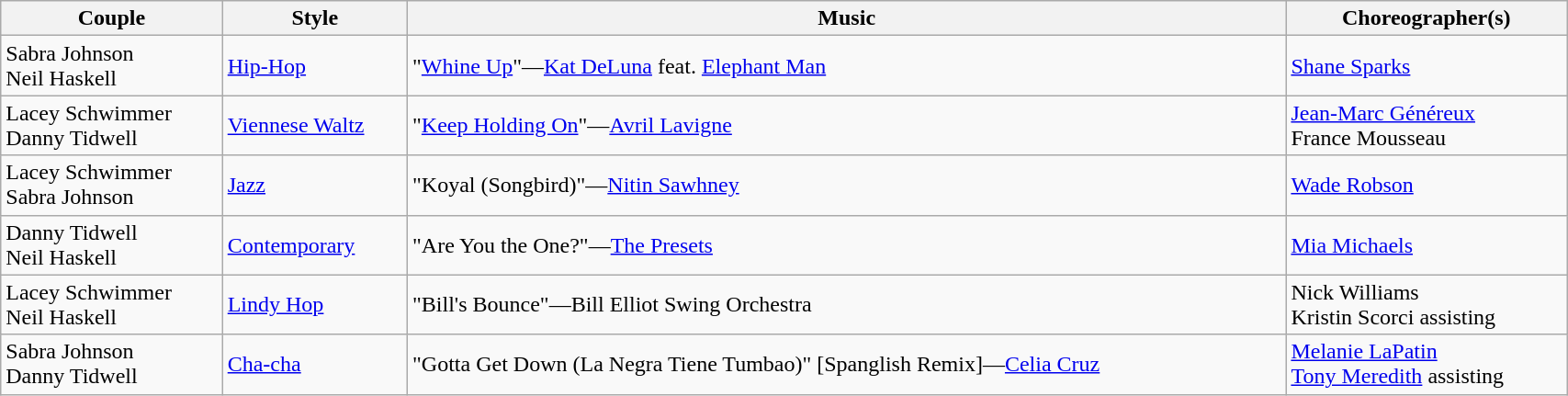<table class="wikitable" style="width:90%;">
<tr>
<th>Couple</th>
<th>Style</th>
<th>Music</th>
<th>Choreographer(s)</th>
</tr>
<tr>
<td>Sabra  Johnson <br> Neil Haskell</td>
<td><a href='#'>Hip-Hop</a></td>
<td>"<a href='#'>Whine Up</a>"—<a href='#'>Kat DeLuna</a> feat. <a href='#'>Elephant Man</a></td>
<td><a href='#'>Shane Sparks</a></td>
</tr>
<tr>
<td>Lacey Schwimmer <br> Danny Tidwell</td>
<td><a href='#'>Viennese Waltz</a></td>
<td>"<a href='#'>Keep Holding On</a>"—<a href='#'>Avril Lavigne</a></td>
<td><a href='#'>Jean-Marc Généreux</a><br>France Mousseau</td>
</tr>
<tr>
<td>Lacey Schwimmer <br> Sabra Johnson</td>
<td><a href='#'>Jazz</a></td>
<td>"Koyal (Songbird)"—<a href='#'>Nitin Sawhney</a></td>
<td><a href='#'>Wade Robson</a></td>
</tr>
<tr>
<td>Danny Tidwell <br> Neil Haskell</td>
<td><a href='#'>Contemporary</a></td>
<td>"Are You the One?"—<a href='#'>The Presets</a></td>
<td><a href='#'>Mia Michaels</a></td>
</tr>
<tr>
<td>Lacey Schwimmer <br> Neil Haskell</td>
<td><a href='#'>Lindy Hop</a></td>
<td>"Bill's Bounce"—Bill Elliot Swing Orchestra</td>
<td>Nick Williams <br> Kristin Scorci assisting</td>
</tr>
<tr>
<td>Sabra Johnson <br> Danny Tidwell</td>
<td><a href='#'>Cha-cha</a></td>
<td>"Gotta Get Down (La Negra Tiene Tumbao)" [Spanglish Remix]—<wbr><a href='#'>Celia Cruz</a></td>
<td><a href='#'>Melanie LaPatin</a> <br> <a href='#'>Tony Meredith</a> assisting</td>
</tr>
</table>
